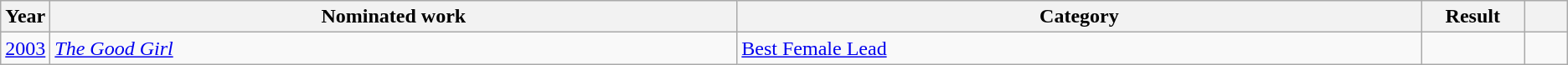<table class="wikitable sortable">
<tr>
<th scope="col" style="width:1em;">Year</th>
<th scope="col" style="width:39em;">Nominated work</th>
<th scope="col" style="width:39em;">Category</th>
<th scope="col" style="width:5em;">Result</th>
<th scope="col" style="width:2em;" class="unsortable"></th>
</tr>
<tr>
<td><a href='#'>2003</a></td>
<td><em><a href='#'>The Good Girl</a></em></td>
<td><a href='#'>Best Female Lead</a></td>
<td></td>
<td></td>
</tr>
</table>
